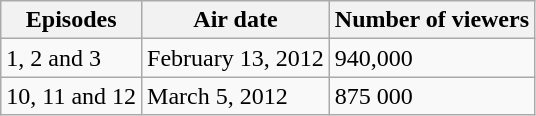<table class="wikitable sortable">
<tr>
<th>Episodes</th>
<th>Air date</th>
<th>Number of viewers</th>
</tr>
<tr>
<td>1, 2 and 3</td>
<td>February 13, 2012</td>
<td>940,000</td>
</tr>
<tr>
<td>10, 11 and 12</td>
<td>March 5, 2012</td>
<td>875 000</td>
</tr>
</table>
